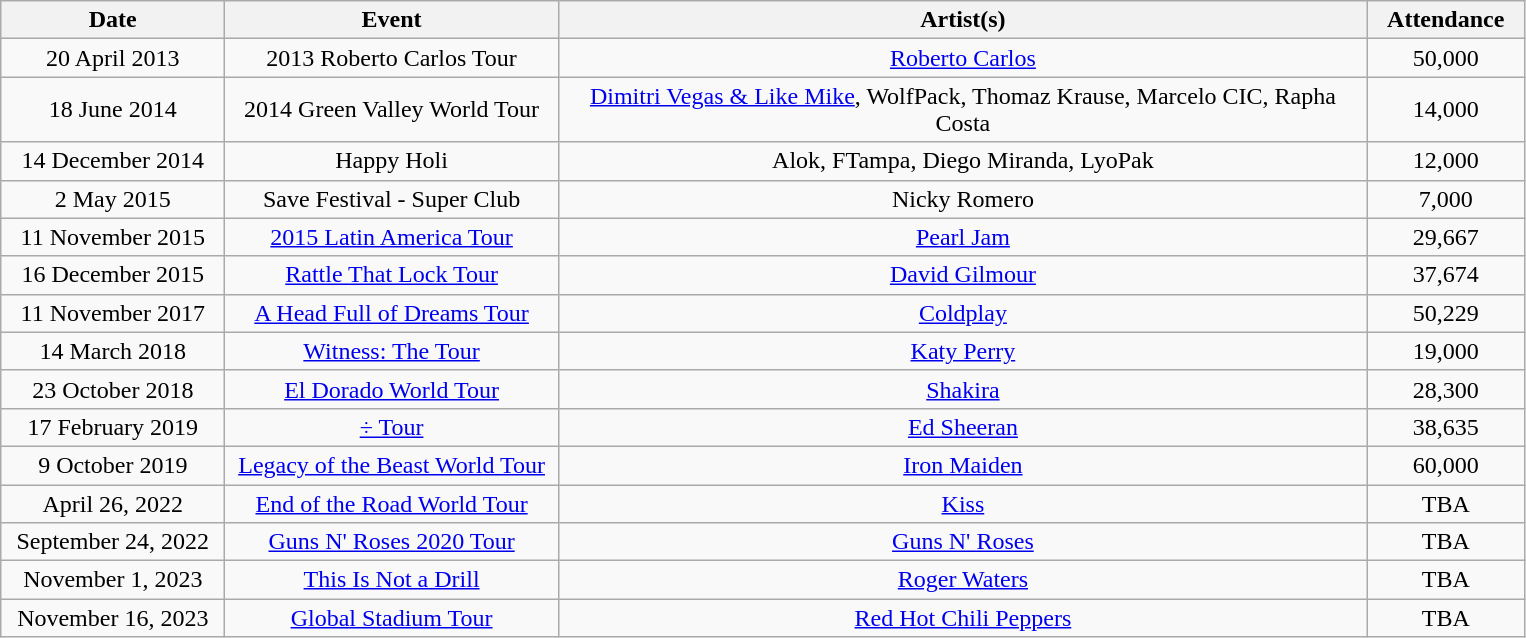<table class="wikitable" style="text-align:center; margin-left:1em; float:center;">
<tr>
<th style="width:142px;">Date</th>
<th style="width:215px;">Event</th>
<th style="width:532px;">Artist(s)</th>
<th style="width:97px;">Attendance</th>
</tr>
<tr>
<td style="text-align:center;">20 April 2013</td>
<td style="text-align:center;">2013 Roberto Carlos Tour</td>
<td style="text-align:center;"><a href='#'>Roberto Carlos</a></td>
<td style="text-align:center;">50,000</td>
</tr>
<tr style="text-align:center;">
<td>18 June 2014</td>
<td>2014 Green Valley World Tour</td>
<td><a href='#'>Dimitri Vegas & Like Mike</a>, WolfPack, Thomaz Krause, Marcelo CIC, Rapha Costa</td>
<td>14,000</td>
</tr>
<tr style="text-align:center;">
<td>14 December 2014</td>
<td>Happy Holi</td>
<td>Alok, FTampa, Diego Miranda, LyoPak</td>
<td>12,000</td>
</tr>
<tr style="text-align:center;">
<td>2 May 2015</td>
<td>Save Festival - Super Club</td>
<td>Nicky Romero</td>
<td>7,000</td>
</tr>
<tr>
<td style="text-align:center;">11 November 2015</td>
<td style="text-align:center;"><a href='#'>2015 Latin America Tour</a></td>
<td style="text-align:center;"><a href='#'>Pearl Jam</a></td>
<td style="text-align:center;">29,667</td>
</tr>
<tr style="text-align:center;">
<td>16 December 2015</td>
<td><a href='#'>Rattle That Lock Tour</a></td>
<td><a href='#'>David Gilmour</a></td>
<td>37,674</td>
</tr>
<tr style="text-align:center;">
<td>11 November 2017</td>
<td><a href='#'>A Head Full of Dreams Tour</a></td>
<td><a href='#'>Coldplay</a></td>
<td>50,229</td>
</tr>
<tr>
<td>14 March 2018</td>
<td><a href='#'>Witness: The Tour</a></td>
<td><a href='#'>Katy Perry</a></td>
<td>19,000</td>
</tr>
<tr>
<td>23 October 2018</td>
<td><a href='#'>El Dorado World Tour</a></td>
<td><a href='#'>Shakira</a></td>
<td>28,300</td>
</tr>
<tr>
<td>17 February 2019</td>
<td><a href='#'>÷ Tour</a></td>
<td><a href='#'>Ed Sheeran</a></td>
<td>38,635</td>
</tr>
<tr>
<td>9 October 2019</td>
<td><a href='#'>Legacy of the Beast World Tour</a></td>
<td><a href='#'>Iron Maiden</a></td>
<td>60,000</td>
</tr>
<tr>
<td>April 26, 2022</td>
<td><a href='#'>End of the Road World Tour</a></td>
<td><a href='#'>Kiss</a></td>
<td>TBA</td>
</tr>
<tr>
<td>September 24, 2022</td>
<td><a href='#'>Guns N' Roses 2020 Tour</a></td>
<td><a href='#'>Guns N' Roses</a></td>
<td>TBA</td>
</tr>
<tr>
<td>November 1, 2023</td>
<td><a href='#'>This Is Not a Drill</a></td>
<td><a href='#'>Roger Waters</a></td>
<td>TBA</td>
</tr>
<tr>
<td>November 16, 2023</td>
<td><a href='#'>Global Stadium Tour</a></td>
<td><a href='#'>Red Hot Chili Peppers</a></td>
<td>TBA</td>
</tr>
</table>
